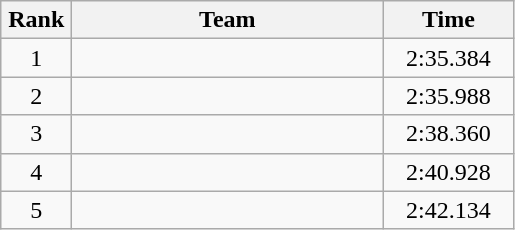<table class=wikitable style="text-align:center">
<tr>
<th width=40>Rank</th>
<th width=200>Team</th>
<th width=80>Time</th>
</tr>
<tr>
<td>1</td>
<td align=left></td>
<td>2:35.384</td>
</tr>
<tr>
<td>2</td>
<td align=left></td>
<td>2:35.988</td>
</tr>
<tr>
<td>3</td>
<td align=left></td>
<td>2:38.360</td>
</tr>
<tr>
<td>4</td>
<td align=left></td>
<td>2:40.928</td>
</tr>
<tr>
<td>5</td>
<td align=left></td>
<td>2:42.134</td>
</tr>
</table>
